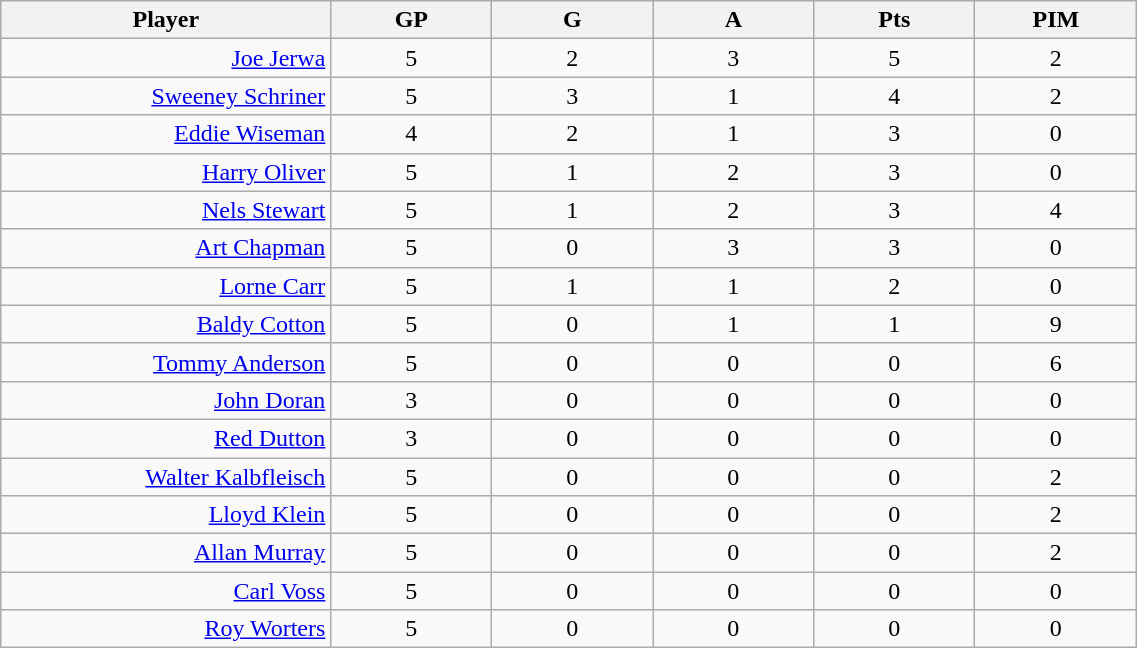<table class="wikitable sortable" width="60%">
<tr ALIGN="center">
<th bgcolor="#DDDDFF" width="10%">Player</th>
<th bgcolor="#DDDDFF" width="5%">GP</th>
<th bgcolor="#DDDDFF" width="5%">G</th>
<th bgcolor="#DDDDFF" width="5%">A</th>
<th bgcolor="#DDDDFF" width="5%">Pts</th>
<th bgcolor="#DDDDFF" width="5%">PIM</th>
</tr>
<tr align="center">
<td align="right"><a href='#'>Joe Jerwa</a></td>
<td>5</td>
<td>2</td>
<td>3</td>
<td>5</td>
<td>2</td>
</tr>
<tr align="center">
<td align="right"><a href='#'>Sweeney Schriner</a></td>
<td>5</td>
<td>3</td>
<td>1</td>
<td>4</td>
<td>2</td>
</tr>
<tr align="center">
<td align="right"><a href='#'>Eddie Wiseman</a></td>
<td>4</td>
<td>2</td>
<td>1</td>
<td>3</td>
<td>0</td>
</tr>
<tr align="center">
<td align="right"><a href='#'>Harry Oliver</a></td>
<td>5</td>
<td>1</td>
<td>2</td>
<td>3</td>
<td>0</td>
</tr>
<tr align="center">
<td align="right"><a href='#'>Nels Stewart</a></td>
<td>5</td>
<td>1</td>
<td>2</td>
<td>3</td>
<td>4</td>
</tr>
<tr align="center">
<td align="right"><a href='#'>Art Chapman</a></td>
<td>5</td>
<td>0</td>
<td>3</td>
<td>3</td>
<td>0</td>
</tr>
<tr align="center">
<td align="right"><a href='#'>Lorne Carr</a></td>
<td>5</td>
<td>1</td>
<td>1</td>
<td>2</td>
<td>0</td>
</tr>
<tr align="center">
<td align="right"><a href='#'>Baldy Cotton</a></td>
<td>5</td>
<td>0</td>
<td>1</td>
<td>1</td>
<td>9</td>
</tr>
<tr align="center">
<td align="right"><a href='#'>Tommy Anderson</a></td>
<td>5</td>
<td>0</td>
<td>0</td>
<td>0</td>
<td>6</td>
</tr>
<tr align="center">
<td align="right"><a href='#'>John Doran</a></td>
<td>3</td>
<td>0</td>
<td>0</td>
<td>0</td>
<td>0</td>
</tr>
<tr align="center">
<td align="right"><a href='#'>Red Dutton</a></td>
<td>3</td>
<td>0</td>
<td>0</td>
<td>0</td>
<td>0</td>
</tr>
<tr align="center">
<td align="right"><a href='#'>Walter Kalbfleisch</a></td>
<td>5</td>
<td>0</td>
<td>0</td>
<td>0</td>
<td>2</td>
</tr>
<tr align="center">
<td align="right"><a href='#'>Lloyd Klein</a></td>
<td>5</td>
<td>0</td>
<td>0</td>
<td>0</td>
<td>2</td>
</tr>
<tr align="center">
<td align="right"><a href='#'>Allan Murray</a></td>
<td>5</td>
<td>0</td>
<td>0</td>
<td>0</td>
<td>2</td>
</tr>
<tr align="center">
<td align="right"><a href='#'>Carl Voss</a></td>
<td>5</td>
<td>0</td>
<td>0</td>
<td>0</td>
<td>0</td>
</tr>
<tr align="center">
<td align="right"><a href='#'>Roy Worters</a></td>
<td>5</td>
<td>0</td>
<td>0</td>
<td>0</td>
<td>0</td>
</tr>
</table>
